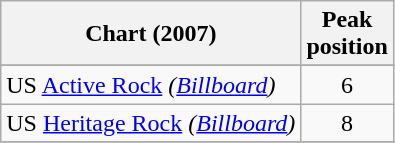<table class="wikitable">
<tr>
<th>Chart (2007)</th>
<th>Peak<br>position</th>
</tr>
<tr>
</tr>
<tr>
</tr>
<tr>
<td>US <a href='#'>Active Rock</a> <em>(<a href='#'>Billboard</a>)</em></td>
<td align="center">6</td>
</tr>
<tr>
<td>US <a href='#'>Heritage Rock</a> <em>(<a href='#'>Billboard</a>)</em></td>
<td align="center">8</td>
</tr>
<tr>
</tr>
</table>
